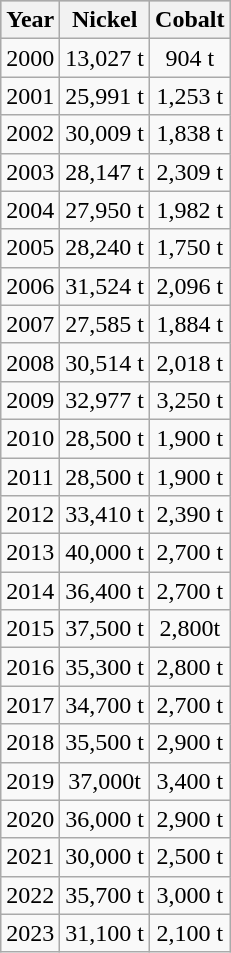<table class="wikitable">
<tr align="center" bgcolor="#C0C0C0">
<th>Year</th>
<th>Nickel</th>
<th>Cobalt</th>
</tr>
<tr align="center">
<td>2000</td>
<td>13,027 t</td>
<td>904 t</td>
</tr>
<tr align="center">
<td>2001</td>
<td>25,991 t</td>
<td>1,253 t</td>
</tr>
<tr align="center">
<td>2002</td>
<td>30,009 t</td>
<td>1,838 t</td>
</tr>
<tr align="center">
<td>2003</td>
<td>28,147 t</td>
<td>2,309 t</td>
</tr>
<tr align="center">
<td>2004</td>
<td>27,950 t</td>
<td>1,982 t</td>
</tr>
<tr align="center">
<td>2005</td>
<td>28,240 t</td>
<td>1,750 t</td>
</tr>
<tr align="center">
<td>2006</td>
<td>31,524 t</td>
<td>2,096 t</td>
</tr>
<tr align="center">
<td>2007</td>
<td>27,585 t</td>
<td>1,884 t</td>
</tr>
<tr align="center">
<td>2008</td>
<td>30,514 t</td>
<td>2,018 t</td>
</tr>
<tr align="center">
<td>2009</td>
<td>32,977 t</td>
<td>3,250 t</td>
</tr>
<tr align="center">
<td>2010</td>
<td>28,500 t</td>
<td>1,900 t</td>
</tr>
<tr align="center">
<td>2011</td>
<td>28,500 t</td>
<td>1,900 t</td>
</tr>
<tr align="center">
<td>2012</td>
<td>33,410 t</td>
<td>2,390 t</td>
</tr>
<tr align="center">
<td>2013</td>
<td>40,000 t</td>
<td>2,700 t</td>
</tr>
<tr align="center">
<td>2014</td>
<td>36,400 t</td>
<td>2,700 t</td>
</tr>
<tr align="center">
<td>2015</td>
<td>37,500 t</td>
<td>2,800t</td>
</tr>
<tr align="center">
<td>2016</td>
<td>35,300 t</td>
<td>2,800 t</td>
</tr>
<tr align="center">
<td>2017</td>
<td>34,700 t</td>
<td>2,700 t</td>
</tr>
<tr align="center">
<td>2018</td>
<td>35,500 t</td>
<td>2,900 t</td>
</tr>
<tr align="center">
<td>2019</td>
<td>37,000t</td>
<td>3,400 t</td>
</tr>
<tr align="center">
<td>2020</td>
<td>36,000 t</td>
<td>2,900 t</td>
</tr>
<tr align="center">
<td>2021</td>
<td>30,000 t</td>
<td>2,500 t</td>
</tr>
<tr align="center">
<td>2022</td>
<td>35,700 t</td>
<td>3,000 t</td>
</tr>
<tr align="center">
<td>2023</td>
<td>31,100 t</td>
<td>2,100 t</td>
</tr>
</table>
